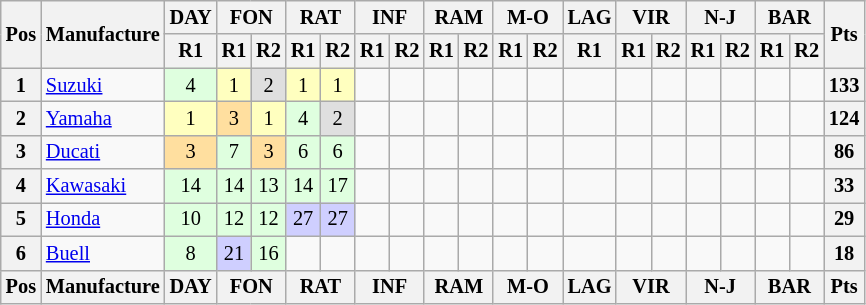<table class="wikitable" style="font-size: 85%; text-align: center">
<tr valign="top">
<th valign="middle" rowspan=2>Pos</th>
<th valign="middle" rowspan=2>Manufacture</th>
<th>DAY<br></th>
<th colspan=2>FON<br></th>
<th colspan=2>RAT<br></th>
<th colspan=2>INF<br></th>
<th colspan=2>RAM<br></th>
<th colspan=2>M-O<br></th>
<th>LAG<br></th>
<th colspan=2>VIR<br></th>
<th colspan=2>N-J<br></th>
<th colspan=2>BAR<br></th>
<th valign="middle" rowspan=2>Pts</th>
</tr>
<tr>
<th>R1</th>
<th>R1</th>
<th>R2</th>
<th>R1</th>
<th>R2</th>
<th>R1</th>
<th>R2</th>
<th>R1</th>
<th>R2</th>
<th>R1</th>
<th>R2</th>
<th>R1</th>
<th>R1</th>
<th>R2</th>
<th>R1</th>
<th>R2</th>
<th>R1</th>
<th>R2</th>
</tr>
<tr>
<th>1</th>
<td align="left"> <a href='#'>Suzuki</a></td>
<td style="background:#dfffdf;">4</td>
<td style="background:#ffffbf;">1</td>
<td style="background:#dfdfdf;">2</td>
<td style="background:#ffffbf;">1</td>
<td style="background:#ffffbf;">1</td>
<td></td>
<td></td>
<td></td>
<td></td>
<td></td>
<td></td>
<td></td>
<td></td>
<td></td>
<td></td>
<td></td>
<td></td>
<td></td>
<th>133</th>
</tr>
<tr>
<th>2</th>
<td align="left"> <a href='#'>Yamaha</a></td>
<td style="background:#ffffbf;">1</td>
<td style="background:#ffdf9f;">3</td>
<td style="background:#ffffbf;">1</td>
<td style="background:#dfffdf;">4</td>
<td style="background:#dfdfdf;">2</td>
<td></td>
<td></td>
<td></td>
<td></td>
<td></td>
<td></td>
<td></td>
<td></td>
<td></td>
<td></td>
<td></td>
<td></td>
<td></td>
<th>124</th>
</tr>
<tr>
<th>3</th>
<td align="left"> <a href='#'>Ducati</a></td>
<td style="background:#ffdf9f;">3</td>
<td style="background:#dfffdf;">7</td>
<td style="background:#ffdf9f;">3</td>
<td style="background:#dfffdf;">6</td>
<td style="background:#dfffdf;">6</td>
<td></td>
<td></td>
<td></td>
<td></td>
<td></td>
<td></td>
<td></td>
<td></td>
<td></td>
<td></td>
<td></td>
<td></td>
<td></td>
<th>86</th>
</tr>
<tr>
<th>4</th>
<td align="left"> <a href='#'>Kawasaki</a></td>
<td style="background:#dfffdf;">14</td>
<td style="background:#dfffdf;">14</td>
<td style="background:#dfffdf;">13</td>
<td style="background:#dfffdf;">14</td>
<td style="background:#dfffdf;">17</td>
<td></td>
<td></td>
<td></td>
<td></td>
<td></td>
<td></td>
<td></td>
<td></td>
<td></td>
<td></td>
<td></td>
<td></td>
<td></td>
<th>33</th>
</tr>
<tr>
<th>5</th>
<td align="left"> <a href='#'>Honda</a></td>
<td style="background:#dfffdf;">10</td>
<td style="background:#dfffdf;">12</td>
<td style="background:#dfffdf;">12</td>
<td style="background:#cfcfff;">27</td>
<td style="background:#cfcfff;">27</td>
<td></td>
<td></td>
<td></td>
<td></td>
<td></td>
<td></td>
<td></td>
<td></td>
<td></td>
<td></td>
<td></td>
<td></td>
<td></td>
<th>29</th>
</tr>
<tr>
<th>6</th>
<td align="left"> <a href='#'>Buell</a></td>
<td style="background:#dfffdf;">8</td>
<td style="background:#cfcfff;">21</td>
<td style="background:#dfffdf;">16</td>
<td></td>
<td></td>
<td></td>
<td></td>
<td></td>
<td></td>
<td></td>
<td></td>
<td></td>
<td></td>
<td></td>
<td></td>
<td></td>
<td></td>
<td></td>
<th>18</th>
</tr>
<tr valign="top">
<th valign="middle">Pos</th>
<th valign="middle">Manufacture</th>
<th>DAY<br></th>
<th colspan=2>FON<br></th>
<th colspan=2>RAT<br></th>
<th colspan=2>INF<br></th>
<th colspan=2>RAM<br></th>
<th colspan=2>M-O<br></th>
<th>LAG<br></th>
<th colspan=2>VIR<br></th>
<th colspan=2>N-J<br></th>
<th colspan=2>BAR<br></th>
<th valign="middle">Pts</th>
</tr>
</table>
